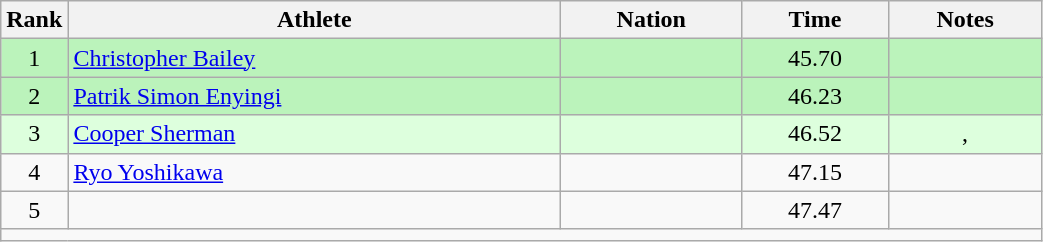<table class="wikitable sortable" style="text-align:center;width: 55%;">
<tr>
<th scope="col" style="width: 10px;">Rank</th>
<th scope="col">Athlete</th>
<th scope="col">Nation</th>
<th scope="col">Time</th>
<th scope="col">Notes</th>
</tr>
<tr bgcolor=bbf3bb>
<td>1</td>
<td align=left><a href='#'>Christopher Bailey</a></td>
<td align=left></td>
<td>45.70</td>
<td></td>
</tr>
<tr bgcolor=bbf3bb>
<td>2</td>
<td align=left><a href='#'>Patrik Simon Enyingi</a></td>
<td align=left></td>
<td>46.23</td>
<td></td>
</tr>
<tr bgcolor=ddffdd>
<td>3</td>
<td align=left><a href='#'>Cooper Sherman</a></td>
<td align=left></td>
<td>46.52</td>
<td>, </td>
</tr>
<tr>
<td>4</td>
<td align=left><a href='#'>Ryo Yoshikawa</a></td>
<td align=left></td>
<td>47.15</td>
<td></td>
</tr>
<tr>
<td>5</td>
<td align=left></td>
<td align=left></td>
<td>47.47</td>
<td></td>
</tr>
<tr class="sortbottom">
<td colspan="5"></td>
</tr>
</table>
